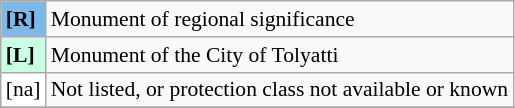<table class="wikitable" style="font-size:90%;">
<tr>
<td style="background-color:#7CB9E8"><strong>[R]</strong></td>
<td>Monument of regional significance</td>
</tr>
<tr>
<td style="background-color:#C9FFE5"><strong>[L]</strong></td>
<td>Monument of the City of Tolyatti</td>
</tr>
<tr>
<td style="background-color:white">[na]</td>
<td>Not listed, or protection class not available or known</td>
</tr>
<tr>
</tr>
</table>
